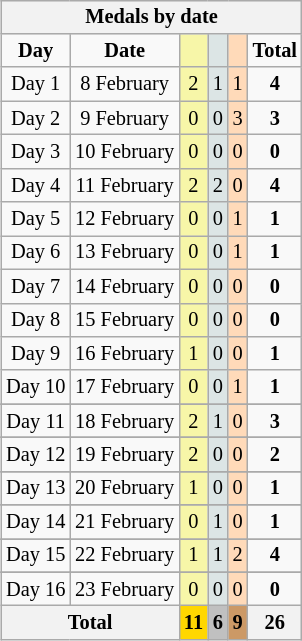<table class=wikitable style="font-size:85%;float:right;clear:right;">
<tr bgcolor=efefef>
<th colspan=6>Medals by date</th>
</tr>
<tr align=center>
<td><strong>Day</strong></td>
<td><strong>Date</strong></td>
<td bgcolor=#f7f6a8></td>
<td bgcolor=#dce5e5></td>
<td bgcolor=#ffdab9></td>
<td><strong>Total</strong></td>
</tr>
<tr align=center>
<td>Day 1</td>
<td>8 February</td>
<td bgcolor=F7F6A8>2</td>
<td bgcolor=DCE5E5>1</td>
<td bgcolor=FFDAB9>1</td>
<td><strong>4</strong></td>
</tr>
<tr align=center>
<td>Day 2</td>
<td>9 February</td>
<td bgcolor=F7F6A8>0</td>
<td bgcolor=DCE5E5>0</td>
<td bgcolor=FFDAB9>3</td>
<td><strong>3</strong></td>
</tr>
<tr align=center>
<td>Day 3</td>
<td>10 February</td>
<td bgcolor=F7F6A8>0</td>
<td bgcolor=DCE5E5>0</td>
<td bgcolor=FFDAB9>0</td>
<td><strong>0</strong></td>
</tr>
<tr align=center>
<td>Day 4</td>
<td>11 February</td>
<td bgcolor=F7F6A8>2</td>
<td bgcolor=DCE5E5>2</td>
<td bgcolor=FFDAB9>0</td>
<td><strong>4</strong></td>
</tr>
<tr align=center>
<td>Day 5</td>
<td>12 February</td>
<td bgcolor=F7F6A8>0</td>
<td bgcolor=DCE5E5>0</td>
<td bgcolor=FFDAB9>1</td>
<td><strong>1</strong></td>
</tr>
<tr align=center>
<td>Day 6</td>
<td>13 February</td>
<td bgcolor=F7F6A8>0</td>
<td bgcolor=DCE5E5>0</td>
<td bgcolor=FFDAB9>1</td>
<td><strong>1</strong></td>
</tr>
<tr align=center>
<td>Day 7</td>
<td>14 February</td>
<td bgcolor=F7F6A8>0</td>
<td bgcolor=DCE5E5>0</td>
<td bgcolor=FFDAB9>0</td>
<td><strong>0</strong></td>
</tr>
<tr align=center>
<td>Day 8</td>
<td>15 February</td>
<td bgcolor=F7F6A8>0</td>
<td bgcolor=DCE5E5>0</td>
<td bgcolor=FFDAB9>0</td>
<td><strong>0</strong></td>
</tr>
<tr align=center>
<td>Day 9</td>
<td>16 February</td>
<td bgcolor=F7F6A8>1</td>
<td bgcolor=DCE5E5>0</td>
<td bgcolor=FFDAB9>0</td>
<td><strong>1</strong></td>
</tr>
<tr align=center>
<td>Day 10</td>
<td>17 February</td>
<td bgcolor=F7F6A8>0</td>
<td bgcolor=DCE5E5>0</td>
<td bgcolor=FFDAB9>1</td>
<td><strong>1</strong></td>
</tr>
<tr>
</tr>
<tr align=center>
<td>Day 11</td>
<td>18 February</td>
<td bgcolor=F7F6A8>2</td>
<td bgcolor=DCE5E5>1</td>
<td bgcolor=FFDAB9>0</td>
<td><strong>3</strong></td>
</tr>
<tr>
</tr>
<tr align=center>
<td>Day 12</td>
<td>19 February</td>
<td bgcolor=F7F6A8>2</td>
<td bgcolor=DCE5E5>0</td>
<td bgcolor=FFDAB9>0</td>
<td><strong>2</strong></td>
</tr>
<tr>
</tr>
<tr align=center>
<td>Day 13</td>
<td>20 February</td>
<td bgcolor=F7F6A8>1</td>
<td bgcolor=DCE5E5>0</td>
<td bgcolor=FFDAB9>0</td>
<td><strong>1</strong></td>
</tr>
<tr>
</tr>
<tr align=center>
<td>Day 14</td>
<td>21 February</td>
<td bgcolor=F7F6A8>0</td>
<td bgcolor=DCE5E5>1</td>
<td bgcolor=FFDAB9>0</td>
<td><strong>1</strong></td>
</tr>
<tr>
</tr>
<tr align=center>
<td>Day 15</td>
<td>22 February</td>
<td bgcolor=F7F6A8>1</td>
<td bgcolor=DCE5E5>1</td>
<td bgcolor=FFDAB9>2</td>
<td><strong>4</strong></td>
</tr>
<tr>
</tr>
<tr align=center>
<td>Day 16</td>
<td>23 February</td>
<td bgcolor=F7F6A8>0</td>
<td bgcolor=DCE5E5>0</td>
<td bgcolor=FFDAB9>0</td>
<td><strong>0</strong></td>
</tr>
<tr>
<th colspan=2>Total</th>
<th style="background:gold">11</th>
<th style="background:silver">6</th>
<th style="background:#c96">9</th>
<th>26</th>
</tr>
</table>
